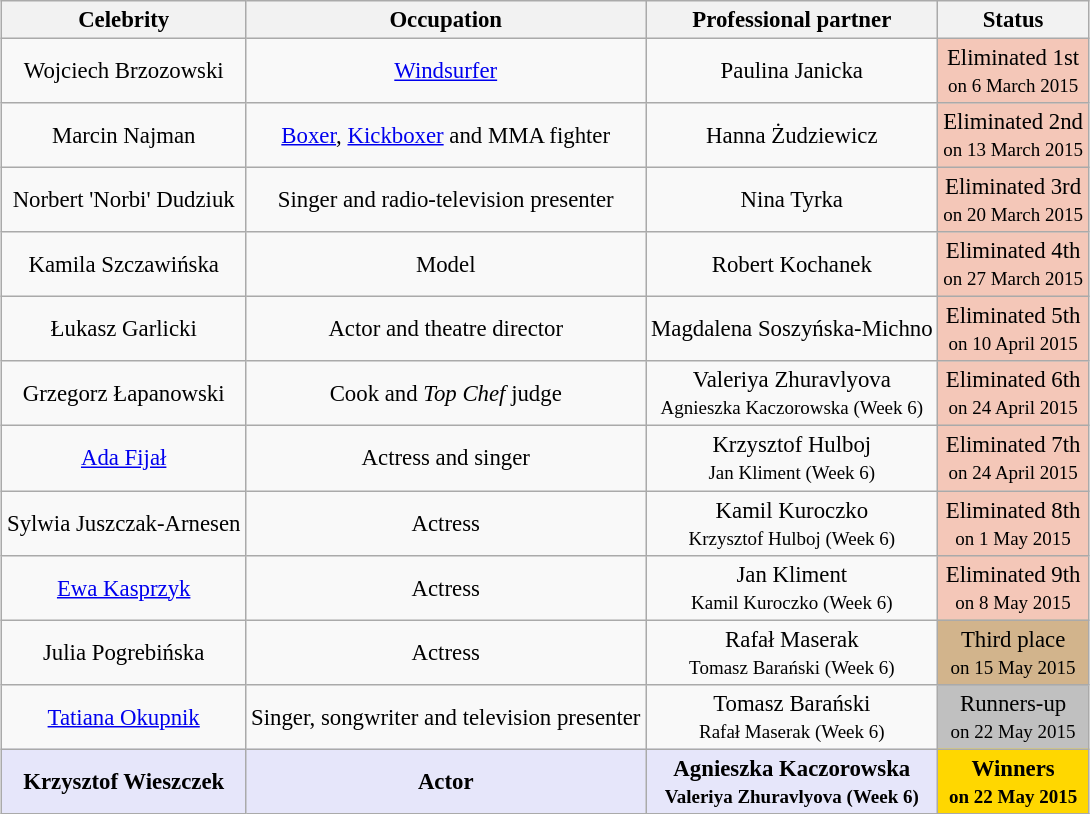<table class="wikitable sortable" style="margin:auto; text-align:center; font-size:95%;">
<tr>
<th>Celebrity</th>
<th>Occupation</th>
<th>Professional partner</th>
<th>Status</th>
</tr>
<tr>
<td>Wojciech Brzozowski</td>
<td><a href='#'>Windsurfer</a></td>
<td>Paulina Janicka</td>
<td style="background:#f4c7b8;">Eliminated 1st<br><small>on 6 March 2015</small></td>
</tr>
<tr>
<td>Marcin Najman</td>
<td><a href='#'>Boxer</a>, <a href='#'>Kickboxer</a> and MMA fighter</td>
<td>Hanna Żudziewicz</td>
<td style="background:#f4c7b8;">Eliminated 2nd<br><small>on 13 March 2015</small></td>
</tr>
<tr>
<td>Norbert 'Norbi' Dudziuk</td>
<td>Singer and radio-television presenter</td>
<td>Nina Tyrka</td>
<td style="background:#f4c7b8;">Eliminated 3rd<br><small>on 20 March 2015</small></td>
</tr>
<tr>
<td>Kamila Szczawińska</td>
<td>Model</td>
<td>Robert Kochanek</td>
<td style="background:#f4c7b8;">Eliminated 4th<br><small>on 27 March 2015</small></td>
</tr>
<tr>
<td>Łukasz Garlicki</td>
<td>Actor and theatre director</td>
<td>Magdalena Soszyńska-Michno</td>
<td style="background:#f4c7b8;">Eliminated 5th<br><small>on 10 April 2015</small></td>
</tr>
<tr>
<td>Grzegorz Łapanowski</td>
<td>Cook and <em>Top Chef</em> judge</td>
<td>Valeriya Zhuravlyova<br><small> Agnieszka Kaczorowska (Week 6)</small></td>
<td style="background:#f4c7b8;">Eliminated 6th<br><small>on 24 April 2015</small></td>
</tr>
<tr>
<td><a href='#'>Ada Fijał</a></td>
<td>Actress and singer</td>
<td>Krzysztof Hulboj<br><small> Jan Kliment (Week 6)</small></td>
<td style="background:#f4c7b8;">Eliminated 7th<br><small>on 24 April 2015</small></td>
</tr>
<tr>
<td>Sylwia Juszczak-Arnesen</td>
<td>Actress</td>
<td>Kamil Kuroczko<br><small> Krzysztof Hulboj (Week 6)</small></td>
<td style="background:#f4c7b8;">Eliminated 8th<br><small>on 1 May 2015</small></td>
</tr>
<tr>
<td><a href='#'>Ewa Kasprzyk</a></td>
<td>Actress</td>
<td>Jan Kliment<br><small> Kamil Kuroczko (Week 6)</small></td>
<td style="background:#f4c7b8;">Eliminated 9th<br><small>on 8 May 2015</small></td>
</tr>
<tr>
<td>Julia Pogrebińska</td>
<td>Actress</td>
<td>Rafał Maserak<br><small> Tomasz Barański (Week 6)</small></td>
<td style="background:tan;">Third place<br><small>on 15 May 2015</small></td>
</tr>
<tr>
<td><a href='#'>Tatiana Okupnik</a></td>
<td>Singer, songwriter and television presenter</td>
<td>Tomasz Barański<br><small> Rafał Maserak (Week 6)</small></td>
<td style="background:silver;">Runners-up<br><small>on 22 May 2015</small></td>
</tr>
<tr>
<td bgcolor="lavender"><strong>Krzysztof Wieszczek</strong></td>
<td bgcolor="lavender"><strong>Actor</strong></td>
<td bgcolor="lavender"><strong>Agnieszka Kaczorowska<br><small> Valeriya Zhuravlyova (Week 6)</small></strong></td>
<td style="background:gold;"><strong>Winners<br><small>on 22 May 2015</small></strong></td>
</tr>
</table>
